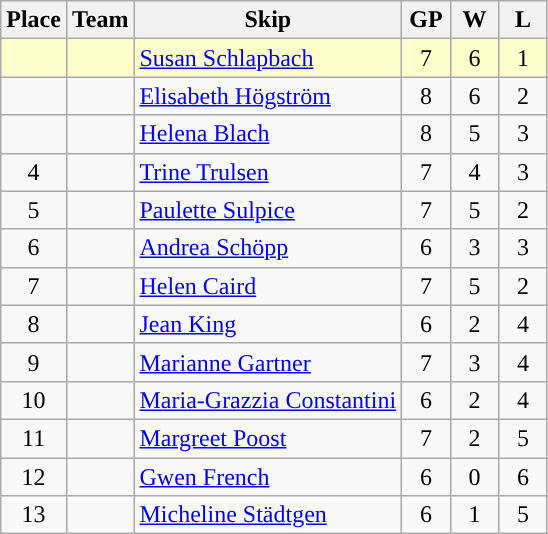<table class="wikitable" style="text-align:center;">
<tr>
<th>Place</th>
<th>Team</th>
<th>Skip</th>
<th width="25">GP</th>
<th width="25">W</th>
<th width="25">L</th>
</tr>
<tr bgcolor="#ffffcc">
<td></td>
<td align=left></td>
<td align=left><a href='#'>Susan Schlapbach</a></td>
<td>7</td>
<td>6</td>
<td>1</td>
</tr>
<tr>
<td></td>
<td align=left></td>
<td align=left><a href='#'>Elisabeth Högström</a></td>
<td>8</td>
<td>6</td>
<td>2</td>
</tr>
<tr>
<td></td>
<td align=left></td>
<td align=left><a href='#'>Helena Blach</a></td>
<td>8</td>
<td>5</td>
<td>3</td>
</tr>
<tr>
<td>4</td>
<td align=left></td>
<td align=left><a href='#'>Trine Trulsen</a></td>
<td>7</td>
<td>4</td>
<td>3</td>
</tr>
<tr>
<td>5</td>
<td align=left></td>
<td align=left><a href='#'>Paulette Sulpice</a></td>
<td>7</td>
<td>5</td>
<td>2</td>
</tr>
<tr>
<td>6</td>
<td align=left></td>
<td align=left><a href='#'>Andrea Schöpp</a></td>
<td>6</td>
<td>3</td>
<td>3</td>
</tr>
<tr>
<td>7</td>
<td align=left></td>
<td align=left><a href='#'>Helen Caird</a></td>
<td>7</td>
<td>5</td>
<td>2</td>
</tr>
<tr>
<td>8</td>
<td align=left></td>
<td align=left><a href='#'>Jean King</a></td>
<td>6</td>
<td>2</td>
<td>4</td>
</tr>
<tr>
<td>9</td>
<td align=left></td>
<td align=left><a href='#'>Marianne Gartner</a></td>
<td>7</td>
<td>3</td>
<td>4</td>
</tr>
<tr>
<td>10</td>
<td align=left></td>
<td align=left><a href='#'>Maria-Grazzia Constantini</a></td>
<td>6</td>
<td>2</td>
<td>4</td>
</tr>
<tr>
<td>11</td>
<td align=left></td>
<td align=left><a href='#'>Margreet Poost</a></td>
<td>7</td>
<td>2</td>
<td>5</td>
</tr>
<tr>
<td>12</td>
<td align=left></td>
<td align=left><a href='#'>Gwen French</a></td>
<td>6</td>
<td>0</td>
<td>6</td>
</tr>
<tr>
<td>13</td>
<td align=left></td>
<td align=left><a href='#'>Micheline Städtgen</a></td>
<td>6</td>
<td>1</td>
<td>5</td>
</tr>
</table>
